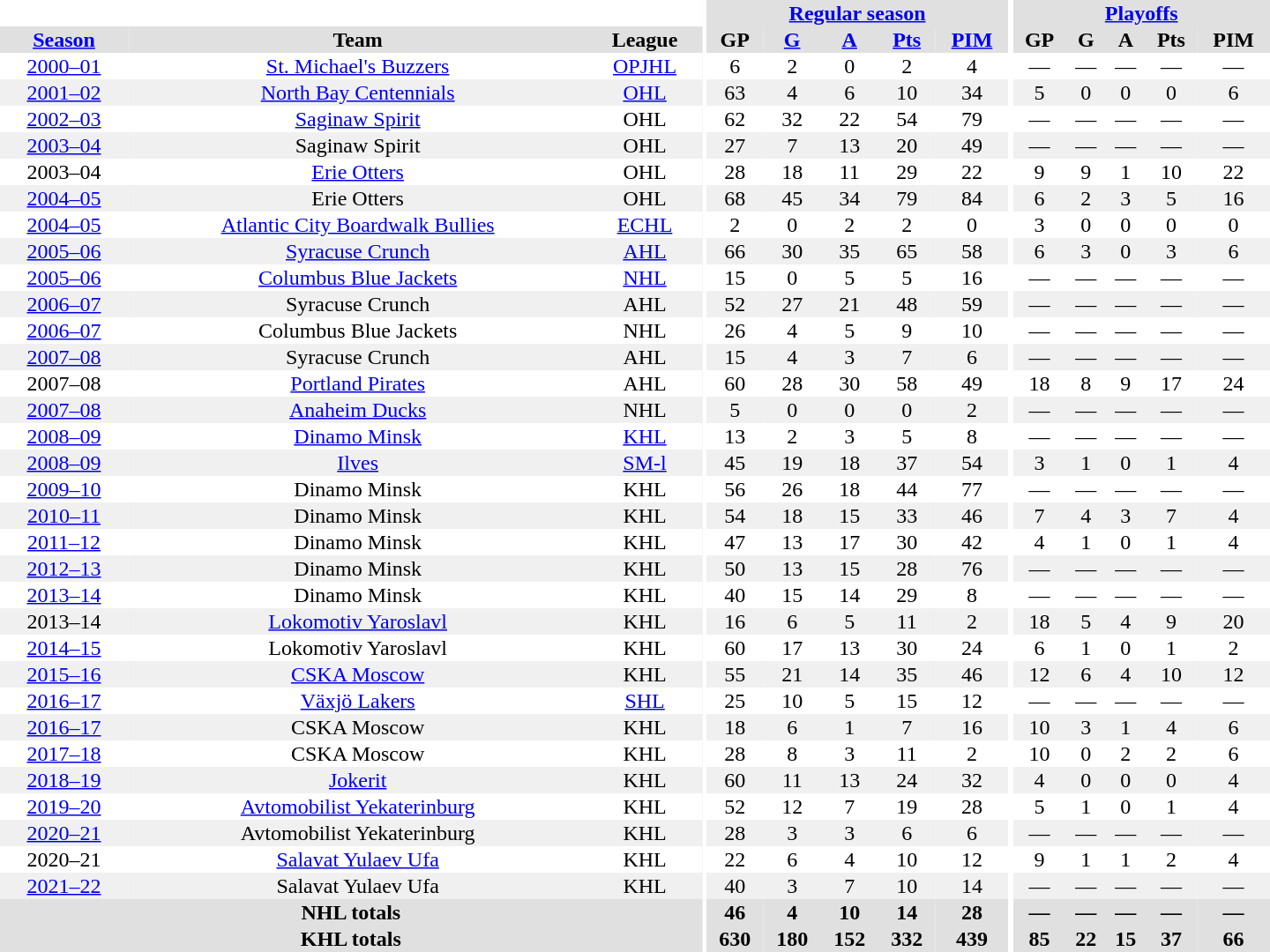<table border="0" cellpadding="1" cellspacing="0" style="text-align:center; width:60em">
<tr bgcolor="#e0e0e0">
<th colspan="3" bgcolor="#ffffff"></th>
<th rowspan="99" bgcolor="#ffffff"></th>
<th colspan="5"><a href='#'>Regular season</a></th>
<th rowspan="99" bgcolor="#ffffff"></th>
<th colspan="5"><a href='#'>Playoffs</a></th>
</tr>
<tr bgcolor="#e0e0e0">
<th><a href='#'>Season</a></th>
<th>Team</th>
<th>League</th>
<th>GP</th>
<th><a href='#'>G</a></th>
<th><a href='#'>A</a></th>
<th><a href='#'>Pts</a></th>
<th><a href='#'>PIM</a></th>
<th>GP</th>
<th>G</th>
<th>A</th>
<th>Pts</th>
<th>PIM</th>
</tr>
<tr>
<td><a href='#'>2000–01</a></td>
<td><a href='#'>St. Michael's Buzzers</a></td>
<td><a href='#'>OPJHL</a></td>
<td>6</td>
<td>2</td>
<td>0</td>
<td>2</td>
<td>4</td>
<td>—</td>
<td>—</td>
<td>—</td>
<td>—</td>
<td>—</td>
</tr>
<tr bgcolor="#f0f0f0">
<td><a href='#'>2001–02</a></td>
<td><a href='#'>North Bay Centennials</a></td>
<td><a href='#'>OHL</a></td>
<td>63</td>
<td>4</td>
<td>6</td>
<td>10</td>
<td>34</td>
<td>5</td>
<td>0</td>
<td>0</td>
<td>0</td>
<td>6</td>
</tr>
<tr>
<td><a href='#'>2002–03</a></td>
<td><a href='#'>Saginaw Spirit</a></td>
<td>OHL</td>
<td>62</td>
<td>32</td>
<td>22</td>
<td>54</td>
<td>79</td>
<td>—</td>
<td>—</td>
<td>—</td>
<td>—</td>
<td>—</td>
</tr>
<tr bgcolor="#f0f0f0">
<td><a href='#'>2003–04</a></td>
<td>Saginaw Spirit</td>
<td>OHL</td>
<td>27</td>
<td>7</td>
<td>13</td>
<td>20</td>
<td>49</td>
<td>—</td>
<td>—</td>
<td>—</td>
<td>—</td>
<td>—</td>
</tr>
<tr>
<td>2003–04</td>
<td><a href='#'>Erie Otters</a></td>
<td>OHL</td>
<td>28</td>
<td>18</td>
<td>11</td>
<td>29</td>
<td>22</td>
<td>9</td>
<td>9</td>
<td>1</td>
<td>10</td>
<td>22</td>
</tr>
<tr bgcolor="#f0f0f0">
<td><a href='#'>2004–05</a></td>
<td>Erie Otters</td>
<td>OHL</td>
<td>68</td>
<td>45</td>
<td>34</td>
<td>79</td>
<td>84</td>
<td>6</td>
<td>2</td>
<td>3</td>
<td>5</td>
<td>16</td>
</tr>
<tr>
<td><a href='#'>2004–05</a></td>
<td><a href='#'>Atlantic City Boardwalk Bullies</a></td>
<td><a href='#'>ECHL</a></td>
<td>2</td>
<td>0</td>
<td>2</td>
<td>2</td>
<td>0</td>
<td>3</td>
<td>0</td>
<td>0</td>
<td>0</td>
<td>0</td>
</tr>
<tr bgcolor="#f0f0f0">
<td><a href='#'>2005–06</a></td>
<td><a href='#'>Syracuse Crunch</a></td>
<td><a href='#'>AHL</a></td>
<td>66</td>
<td>30</td>
<td>35</td>
<td>65</td>
<td>58</td>
<td>6</td>
<td>3</td>
<td>0</td>
<td>3</td>
<td>6</td>
</tr>
<tr>
<td><a href='#'>2005–06</a></td>
<td><a href='#'>Columbus Blue Jackets</a></td>
<td><a href='#'>NHL</a></td>
<td>15</td>
<td>0</td>
<td>5</td>
<td>5</td>
<td>16</td>
<td>—</td>
<td>—</td>
<td>—</td>
<td>—</td>
<td>—</td>
</tr>
<tr bgcolor="#f0f0f0">
<td><a href='#'>2006–07</a></td>
<td>Syracuse Crunch</td>
<td>AHL</td>
<td>52</td>
<td>27</td>
<td>21</td>
<td>48</td>
<td>59</td>
<td>—</td>
<td>—</td>
<td>—</td>
<td>—</td>
<td>—</td>
</tr>
<tr>
<td><a href='#'>2006–07</a></td>
<td>Columbus Blue Jackets</td>
<td>NHL</td>
<td>26</td>
<td>4</td>
<td>5</td>
<td>9</td>
<td>10</td>
<td>—</td>
<td>—</td>
<td>—</td>
<td>—</td>
<td>—</td>
</tr>
<tr bgcolor="#f0f0f0">
<td><a href='#'>2007–08</a></td>
<td>Syracuse Crunch</td>
<td>AHL</td>
<td>15</td>
<td>4</td>
<td>3</td>
<td>7</td>
<td>6</td>
<td>—</td>
<td>—</td>
<td>—</td>
<td>—</td>
<td>—</td>
</tr>
<tr>
<td>2007–08</td>
<td><a href='#'>Portland Pirates</a></td>
<td>AHL</td>
<td>60</td>
<td>28</td>
<td>30</td>
<td>58</td>
<td>49</td>
<td>18</td>
<td>8</td>
<td>9</td>
<td>17</td>
<td>24</td>
</tr>
<tr bgcolor="#f0f0f0">
<td><a href='#'>2007–08</a></td>
<td><a href='#'>Anaheim Ducks</a></td>
<td>NHL</td>
<td>5</td>
<td>0</td>
<td>0</td>
<td>0</td>
<td>2</td>
<td>—</td>
<td>—</td>
<td>—</td>
<td>—</td>
<td>—</td>
</tr>
<tr>
<td><a href='#'>2008–09</a></td>
<td><a href='#'>Dinamo Minsk</a></td>
<td><a href='#'>KHL</a></td>
<td>13</td>
<td>2</td>
<td>3</td>
<td>5</td>
<td>8</td>
<td>—</td>
<td>—</td>
<td>—</td>
<td>—</td>
<td>—</td>
</tr>
<tr bgcolor="#f0f0f0">
<td><a href='#'>2008–09</a></td>
<td><a href='#'>Ilves</a></td>
<td><a href='#'>SM-l</a></td>
<td>45</td>
<td>19</td>
<td>18</td>
<td>37</td>
<td>54</td>
<td>3</td>
<td>1</td>
<td>0</td>
<td>1</td>
<td>4</td>
</tr>
<tr>
<td><a href='#'>2009–10</a></td>
<td>Dinamo Minsk</td>
<td>KHL</td>
<td>56</td>
<td>26</td>
<td>18</td>
<td>44</td>
<td>77</td>
<td>—</td>
<td>—</td>
<td>—</td>
<td>—</td>
<td>—</td>
</tr>
<tr bgcolor="#f0f0f0">
<td><a href='#'>2010–11</a></td>
<td>Dinamo Minsk</td>
<td>KHL</td>
<td>54</td>
<td>18</td>
<td>15</td>
<td>33</td>
<td>46</td>
<td>7</td>
<td>4</td>
<td>3</td>
<td>7</td>
<td>4</td>
</tr>
<tr>
<td><a href='#'>2011–12</a></td>
<td>Dinamo Minsk</td>
<td>KHL</td>
<td>47</td>
<td>13</td>
<td>17</td>
<td>30</td>
<td>42</td>
<td>4</td>
<td>1</td>
<td>0</td>
<td>1</td>
<td>4</td>
</tr>
<tr bgcolor="#f0f0f0">
<td><a href='#'>2012–13</a></td>
<td>Dinamo Minsk</td>
<td>KHL</td>
<td>50</td>
<td>13</td>
<td>15</td>
<td>28</td>
<td>76</td>
<td>—</td>
<td>—</td>
<td>—</td>
<td>—</td>
<td>—</td>
</tr>
<tr>
<td><a href='#'>2013–14</a></td>
<td>Dinamo Minsk</td>
<td>KHL</td>
<td>40</td>
<td>15</td>
<td>14</td>
<td>29</td>
<td>8</td>
<td>—</td>
<td>—</td>
<td>—</td>
<td>—</td>
<td>—</td>
</tr>
<tr bgcolor="#f0f0f0">
<td>2013–14</td>
<td><a href='#'>Lokomotiv Yaroslavl</a></td>
<td>KHL</td>
<td>16</td>
<td>6</td>
<td>5</td>
<td>11</td>
<td>2</td>
<td>18</td>
<td>5</td>
<td>4</td>
<td>9</td>
<td>20</td>
</tr>
<tr>
<td><a href='#'>2014–15</a></td>
<td>Lokomotiv Yaroslavl</td>
<td>KHL</td>
<td>60</td>
<td>17</td>
<td>13</td>
<td>30</td>
<td>24</td>
<td>6</td>
<td>1</td>
<td>0</td>
<td>1</td>
<td>2</td>
</tr>
<tr bgcolor="#f0f0f0">
<td><a href='#'>2015–16</a></td>
<td><a href='#'>CSKA Moscow</a></td>
<td>KHL</td>
<td>55</td>
<td>21</td>
<td>14</td>
<td>35</td>
<td>46</td>
<td>12</td>
<td>6</td>
<td>4</td>
<td>10</td>
<td>12</td>
</tr>
<tr>
<td><a href='#'>2016–17</a></td>
<td><a href='#'>Växjö Lakers</a></td>
<td><a href='#'>SHL</a></td>
<td>25</td>
<td>10</td>
<td>5</td>
<td>15</td>
<td>12</td>
<td>—</td>
<td>—</td>
<td>—</td>
<td>—</td>
<td>—</td>
</tr>
<tr bgcolor="#f0f0f0">
<td><a href='#'>2016–17</a></td>
<td>CSKA Moscow</td>
<td>KHL</td>
<td>18</td>
<td>6</td>
<td>1</td>
<td>7</td>
<td>16</td>
<td>10</td>
<td>3</td>
<td>1</td>
<td>4</td>
<td>6</td>
</tr>
<tr>
<td><a href='#'>2017–18</a></td>
<td>CSKA Moscow</td>
<td>KHL</td>
<td>28</td>
<td>8</td>
<td>3</td>
<td>11</td>
<td>2</td>
<td>10</td>
<td>0</td>
<td>2</td>
<td>2</td>
<td>6</td>
</tr>
<tr bgcolor="#f0f0f0">
<td><a href='#'>2018–19</a></td>
<td><a href='#'>Jokerit</a></td>
<td>KHL</td>
<td>60</td>
<td>11</td>
<td>13</td>
<td>24</td>
<td>32</td>
<td>4</td>
<td>0</td>
<td>0</td>
<td>0</td>
<td>4</td>
</tr>
<tr>
<td><a href='#'>2019–20</a></td>
<td><a href='#'>Avtomobilist Yekaterinburg</a></td>
<td>KHL</td>
<td>52</td>
<td>12</td>
<td>7</td>
<td>19</td>
<td>28</td>
<td>5</td>
<td>1</td>
<td>0</td>
<td>1</td>
<td>4</td>
</tr>
<tr bgcolor="#f0f0f0">
<td><a href='#'>2020–21</a></td>
<td>Avtomobilist Yekaterinburg</td>
<td>KHL</td>
<td>28</td>
<td>3</td>
<td>3</td>
<td>6</td>
<td>6</td>
<td>—</td>
<td>—</td>
<td>—</td>
<td>—</td>
<td>—</td>
</tr>
<tr>
<td>2020–21</td>
<td><a href='#'>Salavat Yulaev Ufa</a></td>
<td>KHL</td>
<td>22</td>
<td>6</td>
<td>4</td>
<td>10</td>
<td>12</td>
<td>9</td>
<td>1</td>
<td>1</td>
<td>2</td>
<td>4</td>
</tr>
<tr bgcolor="#f0f0f0">
<td><a href='#'>2021–22</a></td>
<td>Salavat Yulaev Ufa</td>
<td>KHL</td>
<td>40</td>
<td>3</td>
<td>7</td>
<td>10</td>
<td>14</td>
<td>—</td>
<td>—</td>
<td>—</td>
<td>—</td>
<td>—</td>
</tr>
<tr bgcolor="#e0e0e0">
<th colspan="3">NHL totals</th>
<th>46</th>
<th>4</th>
<th>10</th>
<th>14</th>
<th>28</th>
<th>—</th>
<th>—</th>
<th>—</th>
<th>—</th>
<th>—</th>
</tr>
<tr bgcolor="#e0e0e0">
<th colspan="3">KHL totals</th>
<th>630</th>
<th>180</th>
<th>152</th>
<th>332</th>
<th>439</th>
<th>85</th>
<th>22</th>
<th>15</th>
<th>37</th>
<th>66</th>
</tr>
</table>
